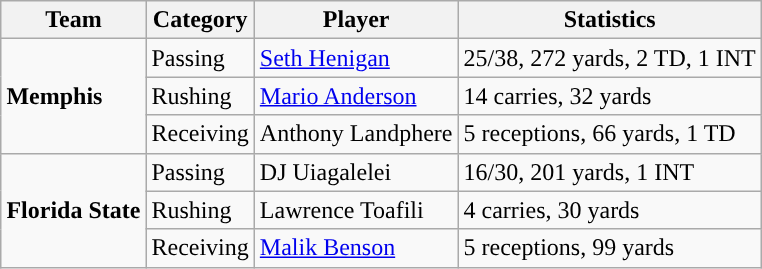<table class="wikitable" style="float: right;">
<tr>
<th>Team</th>
<th>Category</th>
<th>Player</th>
<th>Statistics</th>
</tr>
<tr>
<td rowspan=3><strong>Memphis</strong></td>
<td>Passing</td>
<td><a href='#'>Seth Henigan</a></td>
<td>25/38, 272 yards, 2 TD, 1 INT</td>
</tr>
<tr>
<td>Rushing</td>
<td><a href='#'>Mario Anderson</a></td>
<td>14 carries, 32 yards</td>
</tr>
<tr>
<td>Receiving</td>
<td>Anthony Landphere</td>
<td>5 receptions, 66 yards, 1 TD</td>
</tr>
<tr>
<td rowspan=3><strong>Florida State</strong></td>
<td>Passing</td>
<td>DJ Uiagalelei</td>
<td>16/30, 201 yards, 1 INT</td>
</tr>
<tr>
<td>Rushing</td>
<td>Lawrence Toafili</td>
<td>4 carries, 30 yards</td>
</tr>
<tr>
<td>Receiving</td>
<td><a href='#'>Malik Benson</a></td>
<td>5 receptions, 99 yards</td>
</tr>
</table>
